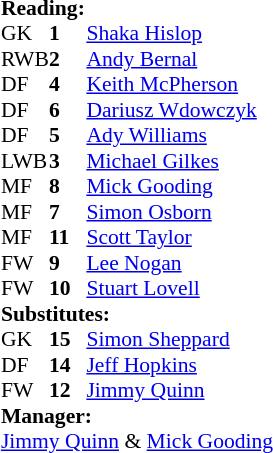<table style="font-size: 90%" cellspacing="0" cellpadding="0" align="center">
<tr>
<td colspan="4"><strong>Reading:</strong></td>
</tr>
<tr>
<th width="25"></th>
<th width="25"></th>
</tr>
<tr>
<td>GK</td>
<td><strong>1</strong></td>
<td> <a href='#'>Shaka Hislop</a></td>
</tr>
<tr>
<td>RWB</td>
<td><strong>2</strong></td>
<td> <a href='#'>Andy Bernal</a></td>
<td></td>
<td></td>
</tr>
<tr>
<td>DF</td>
<td><strong>4</strong></td>
<td> <a href='#'>Keith McPherson</a></td>
</tr>
<tr>
<td>DF</td>
<td><strong>6</strong></td>
<td> <a href='#'>Dariusz Wdowczyk</a></td>
</tr>
<tr>
<td>DF</td>
<td><strong>5</strong></td>
<td> <a href='#'>Ady Williams</a></td>
</tr>
<tr>
<td>LWB</td>
<td><strong>3</strong></td>
<td> <a href='#'>Michael Gilkes</a></td>
<td></td>
</tr>
<tr>
<td>MF</td>
<td><strong>8</strong></td>
<td> <a href='#'>Mick Gooding</a></td>
</tr>
<tr>
<td>MF</td>
<td><strong>7</strong></td>
<td> <a href='#'>Simon Osborn</a></td>
</tr>
<tr>
<td>MF</td>
<td><strong>11</strong></td>
<td> <a href='#'>Scott Taylor</a></td>
</tr>
<tr>
<td>FW</td>
<td><strong>9</strong></td>
<td> <a href='#'>Lee Nogan</a></td>
<td></td>
<td></td>
</tr>
<tr>
<td>FW</td>
<td><strong>10</strong></td>
<td> <a href='#'>Stuart Lovell</a></td>
</tr>
<tr>
<td colspan=4><strong>Substitutes:</strong></td>
</tr>
<tr>
<td>GK</td>
<td><strong>15</strong></td>
<td> <a href='#'>Simon Sheppard</a></td>
</tr>
<tr>
<td>DF</td>
<td><strong>14</strong></td>
<td> <a href='#'>Jeff Hopkins</a></td>
<td></td>
<td></td>
</tr>
<tr>
<td>FW</td>
<td><strong>12</strong></td>
<td> <a href='#'>Jimmy Quinn</a></td>
<td></td>
<td></td>
</tr>
<tr>
<td colspan=4><strong>Manager:</strong></td>
</tr>
<tr>
<td colspan="4"> <a href='#'>Jimmy Quinn</a> &  <a href='#'>Mick Gooding</a></td>
</tr>
</table>
